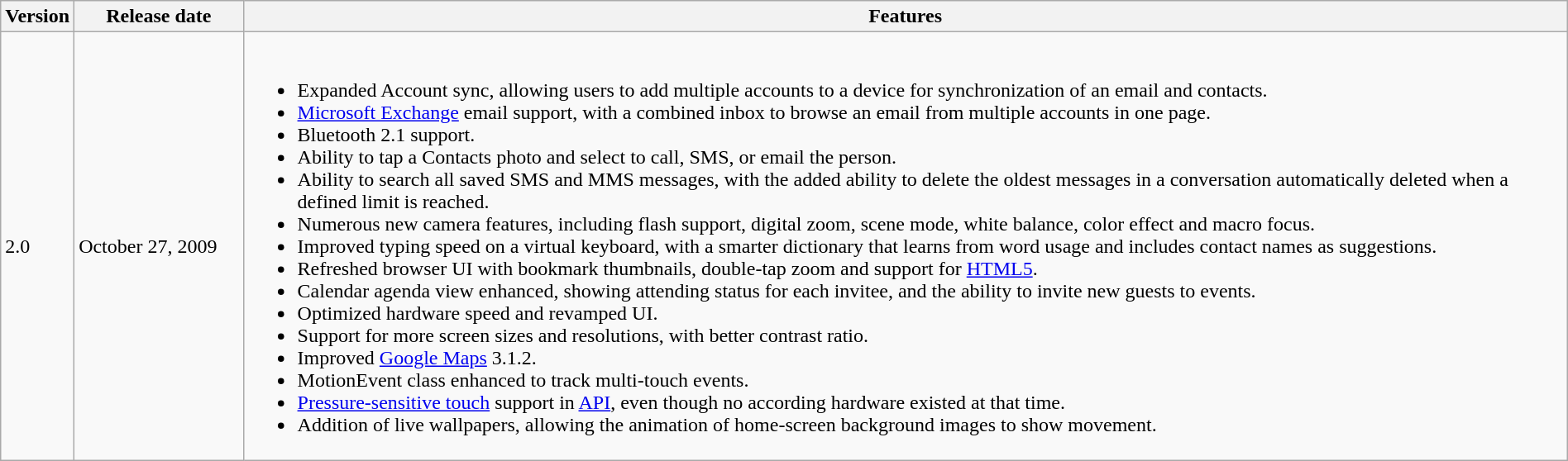<table class="wikitable" style="width:100%;">
<tr>
<th style="width:2%;">Version</th>
<th style="width:11%;">Release date</th>
<th style="width:87%;">Features</th>
</tr>
<tr>
<td>2.0</td>
<td>October 27, 2009</td>
<td><br><ul><li>Expanded Account sync, allowing users to add multiple accounts to a device for synchronization of an email and contacts.</li><li><a href='#'>Microsoft Exchange</a> email support, with a combined inbox to browse an email from multiple accounts in one page.</li><li>Bluetooth 2.1 support.</li><li>Ability to tap a Contacts photo and select to call, SMS, or email the person.</li><li>Ability to search all saved SMS and MMS messages, with the added ability to delete the oldest messages in a conversation automatically deleted when a defined limit is reached.</li><li>Numerous new camera features, including flash support, digital zoom, scene mode, white balance, color effect and macro focus.</li><li>Improved typing speed on a virtual keyboard, with a smarter dictionary that learns from word usage and includes contact names as suggestions.</li><li>Refreshed browser UI with bookmark thumbnails, double-tap zoom and support for <a href='#'>HTML5</a>.</li><li>Calendar agenda view enhanced, showing attending status for each invitee, and the ability to invite new guests to events.</li><li>Optimized hardware speed and revamped UI.</li><li>Support for more screen sizes and resolutions, with better contrast ratio.</li><li>Improved <a href='#'>Google Maps</a> 3.1.2.</li><li>MotionEvent class enhanced to track multi-touch events.</li><li><a href='#'>Pressure-sensitive touch</a> support in <a href='#'>API</a>, even though no according hardware existed at that time.</li><li>Addition of live wallpapers, allowing the animation of home-screen background images to show movement.</li></ul></td>
</tr>
</table>
